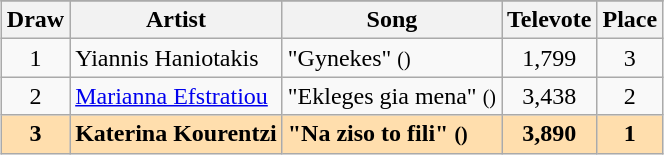<table class="sortable wikitable" style="margin: 1em auto 1em auto; text-align:center">
<tr>
</tr>
<tr>
<th>Draw</th>
<th>Artist</th>
<th>Song</th>
<th>Televote</th>
<th>Place</th>
</tr>
<tr>
<td>1</td>
<td align="left">Yiannis Haniotakis</td>
<td align="left">"Gynekes" <small>()</small></td>
<td>1,799</td>
<td>3</td>
</tr>
<tr>
<td>2</td>
<td align="left"><a href='#'>Marianna Efstratiou</a></td>
<td align="left">"Ekleges gia mena" <small>()</small></td>
<td>3,438</td>
<td>2</td>
</tr>
<tr style="font-weight:bold;background:navajowhite;">
<td>3</td>
<td align="left">Katerina Kourentzi</td>
<td align="left">"Na ziso to fili" <small>()</small></td>
<td>3,890</td>
<td>1</td>
</tr>
</table>
